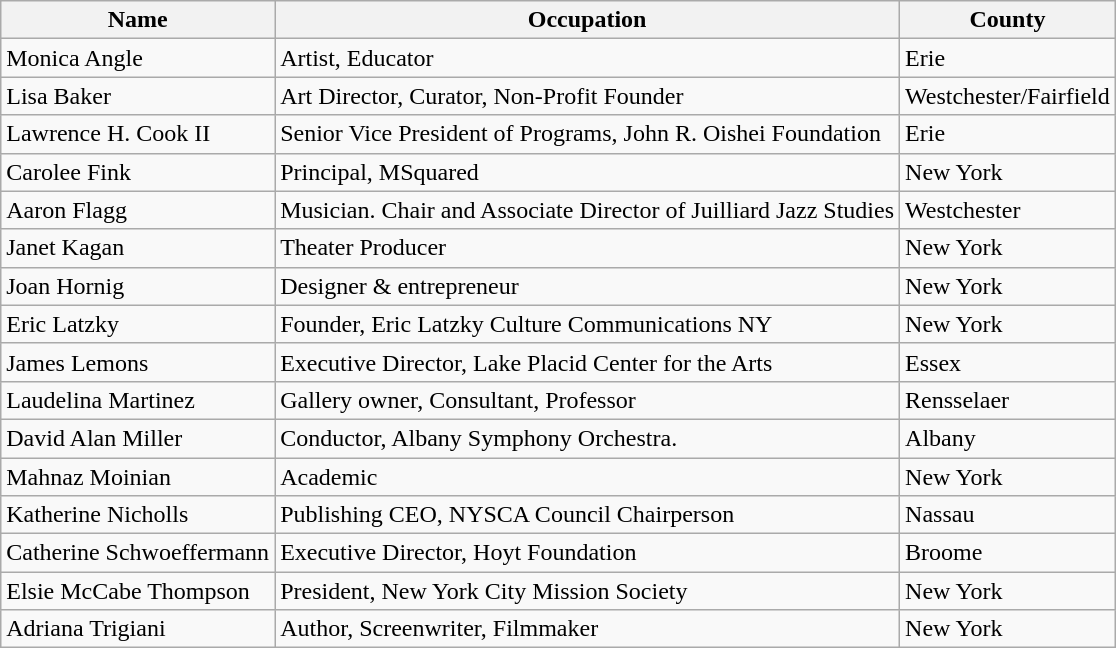<table class="wikitable">
<tr>
<th>Name</th>
<th>Occupation</th>
<th>County</th>
</tr>
<tr>
<td>Monica Angle</td>
<td>Artist, Educator</td>
<td>Erie</td>
</tr>
<tr>
<td>Lisa Baker</td>
<td>Art Director, Curator, Non-Profit Founder</td>
<td>Westchester/Fairfield</td>
</tr>
<tr>
<td>Lawrence H. Cook II</td>
<td>Senior Vice President of Programs, John R. Oishei Foundation</td>
<td>Erie</td>
</tr>
<tr>
<td>Carolee Fink</td>
<td>Principal, MSquared</td>
<td>New York</td>
</tr>
<tr>
<td>Aaron Flagg</td>
<td>Musician. Chair and Associate Director of Juilliard Jazz Studies</td>
<td>Westchester</td>
</tr>
<tr>
<td>Janet Kagan</td>
<td>Theater Producer</td>
<td>New York</td>
</tr>
<tr>
<td>Joan Hornig</td>
<td>Designer & entrepreneur</td>
<td>New York</td>
</tr>
<tr>
<td>Eric Latzky</td>
<td>Founder, Eric Latzky Culture Communications NY</td>
<td>New York</td>
</tr>
<tr>
<td>James Lemons</td>
<td>Executive Director, Lake Placid Center for the Arts</td>
<td>Essex</td>
</tr>
<tr>
<td>Laudelina Martinez</td>
<td>Gallery owner, Consultant, Professor</td>
<td>Rensselaer</td>
</tr>
<tr>
<td>David Alan Miller</td>
<td>Conductor, Albany Symphony Orchestra.</td>
<td>Albany</td>
</tr>
<tr>
<td>Mahnaz Moinian</td>
<td>Academic</td>
<td>New York</td>
</tr>
<tr>
<td>Katherine Nicholls</td>
<td>Publishing CEO, NYSCA Council Chairperson</td>
<td>Nassau</td>
</tr>
<tr>
<td>Catherine Schwoeffermann</td>
<td>Executive Director, Hoyt Foundation</td>
<td>Broome</td>
</tr>
<tr>
<td>Elsie McCabe Thompson</td>
<td>President, New York City Mission Society</td>
<td>New York</td>
</tr>
<tr>
<td>Adriana Trigiani</td>
<td>Author, Screenwriter, Filmmaker</td>
<td>New York</td>
</tr>
</table>
